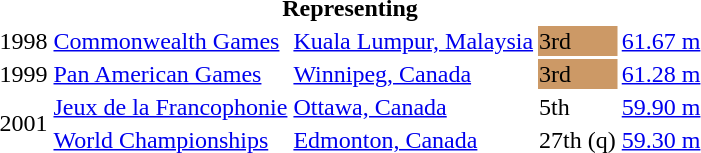<table>
<tr>
<th colspan="5">Representing </th>
</tr>
<tr>
<td>1998</td>
<td><a href='#'>Commonwealth Games</a></td>
<td><a href='#'>Kuala Lumpur, Malaysia</a></td>
<td bgcolor="cc9966">3rd</td>
<td><a href='#'>61.67 m</a></td>
</tr>
<tr>
<td>1999</td>
<td><a href='#'>Pan American Games</a></td>
<td><a href='#'>Winnipeg, Canada</a></td>
<td bgcolor="cc9966">3rd</td>
<td><a href='#'>61.28 m</a></td>
</tr>
<tr>
<td rowspan=2>2001</td>
<td><a href='#'>Jeux de la Francophonie</a></td>
<td><a href='#'>Ottawa, Canada</a></td>
<td>5th</td>
<td><a href='#'>59.90 m</a></td>
</tr>
<tr>
<td><a href='#'>World Championships</a></td>
<td><a href='#'>Edmonton, Canada</a></td>
<td>27th (q)</td>
<td><a href='#'>59.30 m</a></td>
</tr>
</table>
